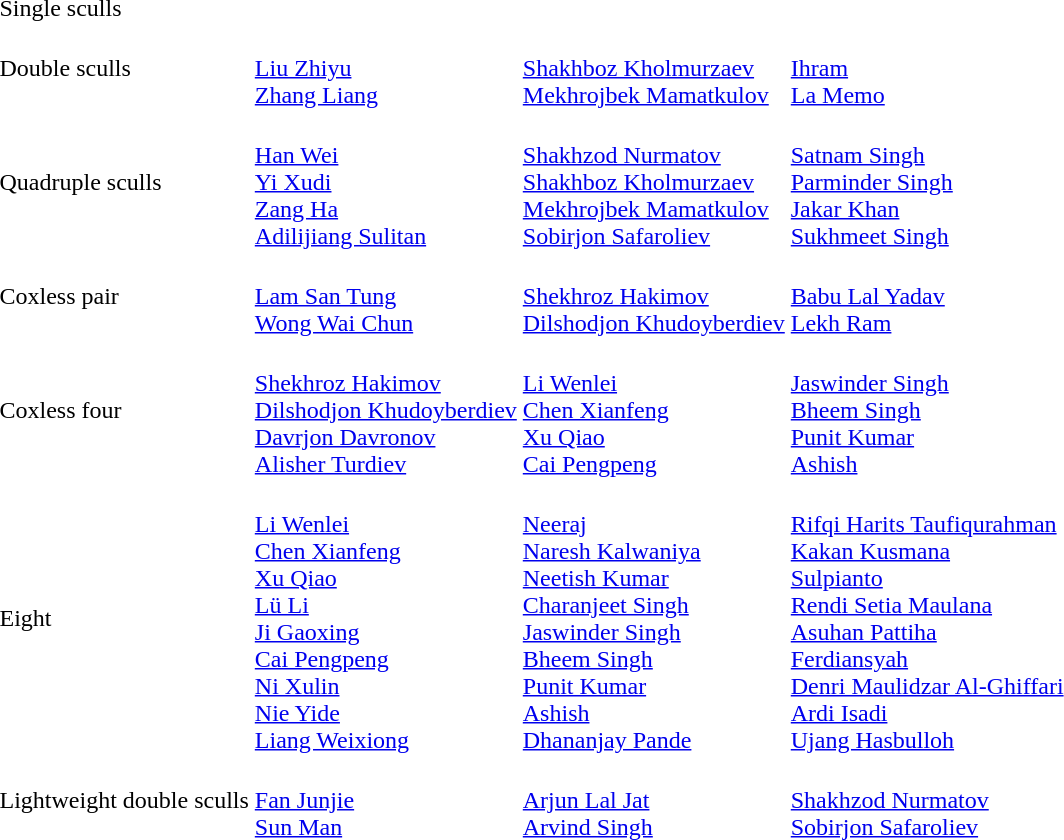<table>
<tr>
<td>Single sculls<br></td>
<td></td>
<td></td>
<td></td>
</tr>
<tr>
<td>Double sculls<br></td>
<td><br><a href='#'>Liu Zhiyu</a><br><a href='#'>Zhang Liang</a></td>
<td><br><a href='#'>Shakhboz Kholmurzaev</a><br><a href='#'>Mekhrojbek Mamatkulov</a></td>
<td><br><a href='#'>Ihram</a><br><a href='#'>La Memo</a></td>
</tr>
<tr>
<td>Quadruple sculls<br></td>
<td><br><a href='#'>Han Wei</a><br><a href='#'>Yi Xudi</a><br><a href='#'>Zang Ha</a><br><a href='#'>Adilijiang Sulitan</a></td>
<td><br><a href='#'>Shakhzod Nurmatov</a><br><a href='#'>Shakhboz Kholmurzaev</a><br><a href='#'>Mekhrojbek Mamatkulov</a><br><a href='#'>Sobirjon Safaroliev</a></td>
<td><br><a href='#'>Satnam Singh</a><br><a href='#'>Parminder Singh</a><br><a href='#'>Jakar Khan</a><br><a href='#'>Sukhmeet Singh</a></td>
</tr>
<tr>
<td>Coxless pair<br></td>
<td><br><a href='#'>Lam San Tung</a><br><a href='#'>Wong Wai Chun</a></td>
<td><br><a href='#'>Shekhroz Hakimov</a><br><a href='#'>Dilshodjon Khudoyberdiev</a></td>
<td><br><a href='#'>Babu Lal Yadav</a><br><a href='#'>Lekh Ram</a></td>
</tr>
<tr>
<td>Coxless four<br></td>
<td><br><a href='#'>Shekhroz Hakimov</a><br><a href='#'>Dilshodjon Khudoyberdiev</a><br><a href='#'>Davrjon Davronov</a><br><a href='#'>Alisher Turdiev</a></td>
<td><br><a href='#'>Li Wenlei</a><br><a href='#'>Chen Xianfeng</a><br><a href='#'>Xu Qiao</a><br><a href='#'>Cai Pengpeng</a></td>
<td><br><a href='#'>Jaswinder Singh</a><br><a href='#'>Bheem Singh</a><br><a href='#'>Punit Kumar</a><br><a href='#'>Ashish</a></td>
</tr>
<tr>
<td>Eight<br></td>
<td><br><a href='#'>Li Wenlei</a><br><a href='#'>Chen Xianfeng</a><br><a href='#'>Xu Qiao</a><br><a href='#'>Lü Li</a><br><a href='#'>Ji Gaoxing</a><br><a href='#'>Cai Pengpeng</a><br><a href='#'>Ni Xulin</a><br><a href='#'>Nie Yide</a><br><a href='#'>Liang Weixiong</a></td>
<td><br><a href='#'>Neeraj</a><br><a href='#'>Naresh Kalwaniya</a><br><a href='#'>Neetish Kumar</a><br><a href='#'>Charanjeet Singh</a><br><a href='#'>Jaswinder Singh</a><br><a href='#'>Bheem Singh</a><br><a href='#'>Punit Kumar</a><br><a href='#'>Ashish</a><br><a href='#'>Dhananjay Pande</a></td>
<td><br><a href='#'>Rifqi Harits Taufiqurahman</a><br><a href='#'>Kakan Kusmana</a><br><a href='#'>Sulpianto</a><br><a href='#'>Rendi Setia Maulana</a><br><a href='#'>Asuhan Pattiha</a><br><a href='#'>Ferdiansyah</a><br><a href='#'>Denri Maulidzar Al-Ghiffari</a><br><a href='#'>Ardi Isadi</a><br><a href='#'>Ujang Hasbulloh</a></td>
</tr>
<tr>
<td>Lightweight double sculls<br></td>
<td><br><a href='#'>Fan Junjie</a><br><a href='#'>Sun Man</a></td>
<td><br><a href='#'>Arjun Lal Jat</a><br><a href='#'>Arvind Singh</a></td>
<td><br><a href='#'>Shakhzod Nurmatov</a><br><a href='#'>Sobirjon Safaroliev</a></td>
</tr>
</table>
